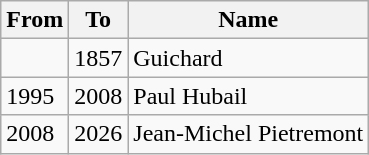<table class="wikitable">
<tr>
<th>From</th>
<th>To</th>
<th>Name</th>
</tr>
<tr>
<td></td>
<td>1857</td>
<td>Guichard</td>
</tr>
<tr>
<td>1995</td>
<td>2008</td>
<td>Paul Hubail</td>
</tr>
<tr>
<td>2008</td>
<td>2026</td>
<td>Jean-Michel Pietremont</td>
</tr>
</table>
